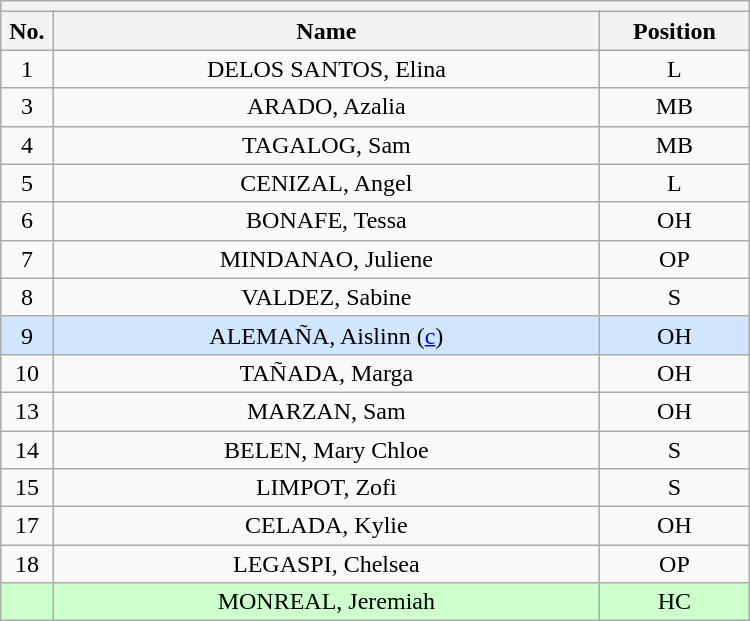<table class="wikitable mw-collapsible mw-collapsed" style="text-align:center; width:500px; border:none">
<tr>
<th style="text-align:center" colspan="3"></th>
</tr>
<tr>
<th style="width:7%">No.</th>
<th>Name</th>
<th style="width:20%">Position</th>
</tr>
<tr>
<td>1</td>
<td>DELOS SANTOS, Elina</td>
<td>L</td>
</tr>
<tr>
<td>3</td>
<td>ARADO, Azalia</td>
<td>MB</td>
</tr>
<tr>
<td>4</td>
<td>TAGALOG, Sam</td>
<td>MB</td>
</tr>
<tr>
<td>5</td>
<td>CENIZAL, Angel</td>
<td>L</td>
</tr>
<tr>
<td>6</td>
<td>BONAFE, Tessa</td>
<td>OH</td>
</tr>
<tr>
<td>7</td>
<td>MINDANAO, Juliene</td>
<td>OP</td>
</tr>
<tr>
<td>8</td>
<td>VALDEZ, Sabine</td>
<td>S</td>
</tr>
<tr bgcolor=#D0E6FF>
<td>9</td>
<td>ALEMAÑA, Aislinn (<a href='#'>c</a>)</td>
<td>OH</td>
</tr>
<tr>
<td>10</td>
<td>TAÑADA, Marga</td>
<td>OH</td>
</tr>
<tr>
<td>13</td>
<td>MARZAN, Sam</td>
<td>OH</td>
</tr>
<tr>
<td>14</td>
<td>BELEN, Mary Chloe</td>
<td>S</td>
</tr>
<tr>
<td>15</td>
<td>LIMPOT, Zofi</td>
<td>S</td>
</tr>
<tr>
<td>17</td>
<td>CELADA, Kylie</td>
<td>OH</td>
</tr>
<tr>
<td>18</td>
<td>LEGASPI, Chelsea</td>
<td>OP</td>
</tr>
<tr bgcolor=#CCFFCC>
<td></td>
<td>MONREAL, Jeremiah</td>
<td>HC</td>
</tr>
</table>
